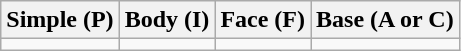<table class=wikitable style="text-align:center;">
<tr>
<th>Simple (P)</th>
<th>Body (I)</th>
<th>Face (F)</th>
<th>Base (A or C)</th>
</tr>
<tr>
<td></td>
<td></td>
<td></td>
<td></td>
</tr>
</table>
